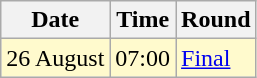<table class="wikitable">
<tr>
<th>Date</th>
<th>Time</th>
<th>Round</th>
</tr>
<tr style=background:lemonchiffon>
<td>26 August</td>
<td>07:00</td>
<td><a href='#'>Final</a></td>
</tr>
</table>
